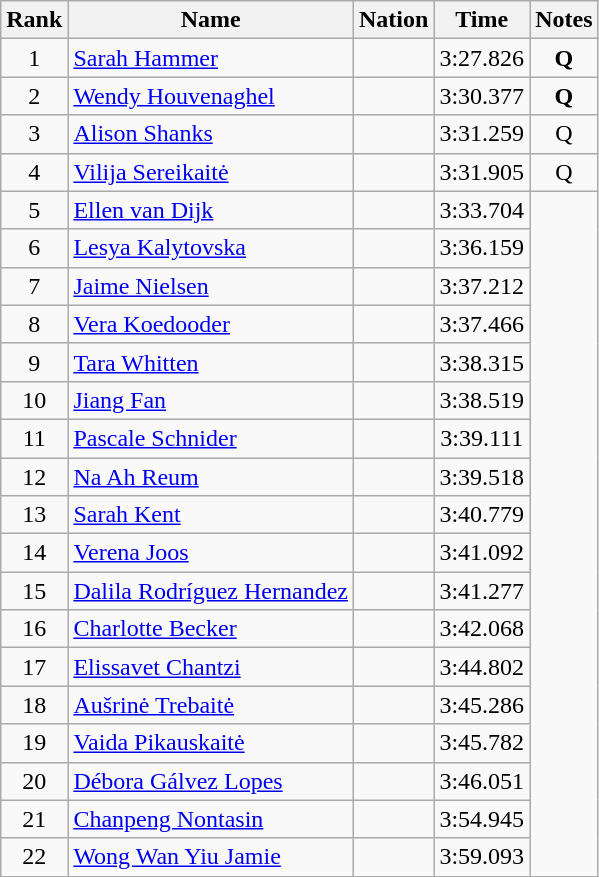<table class="wikitable sortable" style="text-align:center">
<tr>
<th>Rank</th>
<th>Name</th>
<th>Nation</th>
<th>Time</th>
<th>Notes</th>
</tr>
<tr>
<td>1</td>
<td align=left><a href='#'>Sarah Hammer</a></td>
<td align=left></td>
<td>3:27.826</td>
<td><strong>Q</strong></td>
</tr>
<tr>
<td>2</td>
<td align=left><a href='#'>Wendy Houvenaghel</a></td>
<td align=left></td>
<td>3:30.377</td>
<td><strong>Q</strong></td>
</tr>
<tr>
<td>3</td>
<td align=left><a href='#'>Alison Shanks</a></td>
<td align=left></td>
<td>3:31.259</td>
<td>Q</td>
</tr>
<tr>
<td>4</td>
<td align=left><a href='#'>Vilija Sereikaitė</a></td>
<td align=left></td>
<td>3:31.905</td>
<td>Q</td>
</tr>
<tr>
<td>5</td>
<td align=left><a href='#'>Ellen van Dijk</a></td>
<td align=left></td>
<td>3:33.704</td>
</tr>
<tr>
<td>6</td>
<td align=left><a href='#'>Lesya Kalytovska</a></td>
<td align=left></td>
<td>3:36.159</td>
</tr>
<tr>
<td>7</td>
<td align=left><a href='#'>Jaime Nielsen</a></td>
<td align=left></td>
<td>3:37.212</td>
</tr>
<tr>
<td>8</td>
<td align=left><a href='#'>Vera Koedooder</a></td>
<td align=left></td>
<td>3:37.466</td>
</tr>
<tr>
<td>9</td>
<td align=left><a href='#'>Tara Whitten</a></td>
<td align=left></td>
<td>3:38.315</td>
</tr>
<tr>
<td>10</td>
<td align=left><a href='#'>Jiang Fan</a></td>
<td align=left></td>
<td>3:38.519</td>
</tr>
<tr>
<td>11</td>
<td align=left><a href='#'>Pascale Schnider</a></td>
<td align=left></td>
<td>3:39.111</td>
</tr>
<tr>
<td>12</td>
<td align=left><a href='#'>Na Ah Reum</a></td>
<td align=left></td>
<td>3:39.518</td>
</tr>
<tr>
<td>13</td>
<td align=left><a href='#'>Sarah Kent</a></td>
<td align=left></td>
<td>3:40.779</td>
</tr>
<tr>
<td>14</td>
<td align=left><a href='#'>Verena Joos</a></td>
<td align=left></td>
<td>3:41.092</td>
</tr>
<tr>
<td>15</td>
<td align=left><a href='#'>Dalila Rodríguez Hernandez</a></td>
<td align=left></td>
<td>3:41.277</td>
</tr>
<tr>
<td>16</td>
<td align=left><a href='#'>Charlotte Becker</a></td>
<td align=left></td>
<td>3:42.068</td>
</tr>
<tr>
<td>17</td>
<td align=left><a href='#'>Elissavet Chantzi</a></td>
<td align=left></td>
<td>3:44.802</td>
</tr>
<tr>
<td>18</td>
<td align=left><a href='#'>Aušrinė Trebaitė</a></td>
<td align=left></td>
<td>3:45.286</td>
</tr>
<tr>
<td>19</td>
<td align=left><a href='#'>Vaida Pikauskaitė</a></td>
<td align=left></td>
<td>3:45.782</td>
</tr>
<tr>
<td>20</td>
<td align=left><a href='#'>Débora Gálvez Lopes</a></td>
<td align=left></td>
<td>3:46.051</td>
</tr>
<tr>
<td>21</td>
<td align=left><a href='#'>Chanpeng Nontasin</a></td>
<td align=left></td>
<td>3:54.945</td>
</tr>
<tr>
<td>22</td>
<td align=left><a href='#'>Wong Wan Yiu Jamie</a></td>
<td align=left></td>
<td>3:59.093</td>
</tr>
</table>
